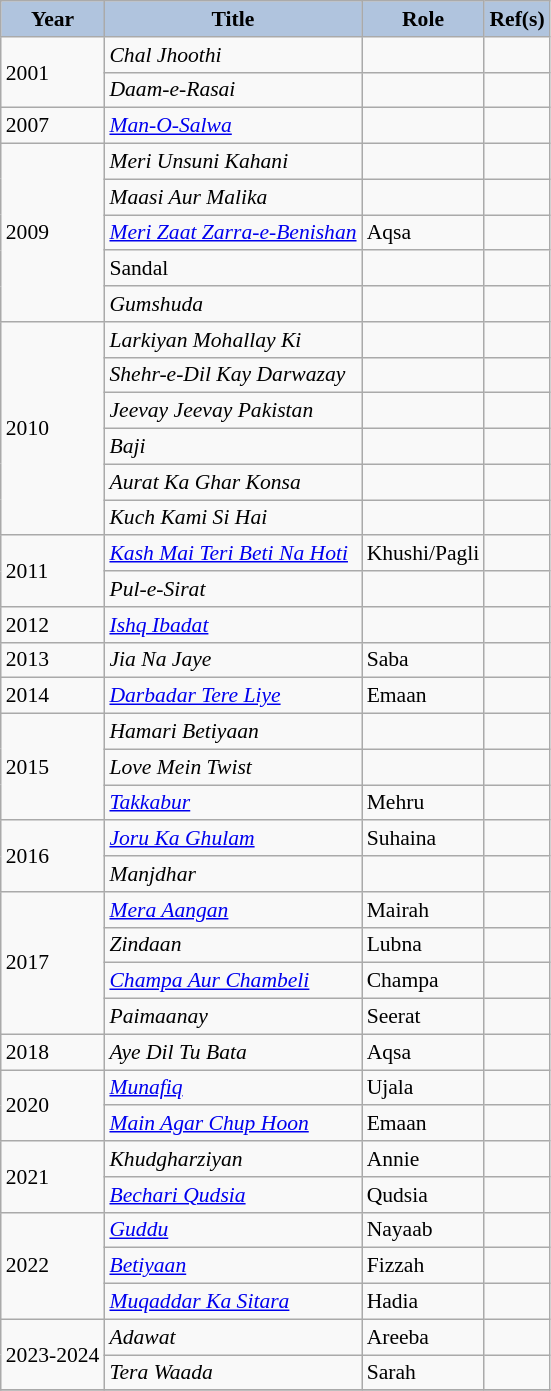<table class="wikitable" style="font-size:90%">
<tr style="text-align:center;">
<th style="background:#B0C4DE;">Year</th>
<th style="background:#B0C4DE;">Title</th>
<th style="background:#B0C4DE;">Role</th>
<th style="background:#B0C4DE;">Ref(s)</th>
</tr>
<tr>
<td rowspan=2>2001</td>
<td><em>Chal Jhoothi</em></td>
<td></td>
<td></td>
</tr>
<tr>
<td><em>Daam-e-Rasai</em></td>
<td></td>
<td></td>
</tr>
<tr>
<td>2007</td>
<td><em><a href='#'>Man-O-Salwa</a></em></td>
<td></td>
<td></td>
</tr>
<tr>
<td rowspan=5>2009</td>
<td><em>Meri Unsuni Kahani</em></td>
<td></td>
<td></td>
</tr>
<tr>
<td><em>Maasi Aur Malika</em></td>
<td></td>
<td></td>
</tr>
<tr>
<td><em><a href='#'>Meri Zaat Zarra-e-Benishan</a></em></td>
<td>Aqsa</td>
<td></td>
</tr>
<tr>
<td>Sandal</td>
<td></td>
<td></td>
</tr>
<tr>
<td><em>Gumshuda</em></td>
<td></td>
<td></td>
</tr>
<tr>
<td rowspan =6>2010</td>
<td><em>Larkiyan Mohallay Ki</em></td>
<td></td>
<td></td>
</tr>
<tr>
<td><em>Shehr-e-Dil Kay Darwazay</em></td>
<td></td>
<td></td>
</tr>
<tr>
<td><em>Jeevay Jeevay Pakistan</em></td>
<td></td>
<td></td>
</tr>
<tr>
<td><em>Baji</em></td>
<td></td>
<td></td>
</tr>
<tr>
<td><em>Aurat Ka Ghar Konsa</em></td>
<td></td>
<td></td>
</tr>
<tr>
<td><em>Kuch Kami Si Hai</em></td>
<td></td>
<td></td>
</tr>
<tr>
<td Rowspan=2>2011</td>
<td><em><a href='#'>Kash Mai Teri Beti Na Hoti</a></em></td>
<td>Khushi/Pagli</td>
<td></td>
</tr>
<tr>
<td><em>Pul-e-Sirat</em></td>
<td></td>
<td></td>
</tr>
<tr>
<td>2012</td>
<td><em><a href='#'>Ishq Ibadat</a></em></td>
<td></td>
<td></td>
</tr>
<tr>
<td>2013</td>
<td><em>Jia Na Jaye</em></td>
<td>Saba</td>
<td></td>
</tr>
<tr>
<td>2014</td>
<td><em><a href='#'>Darbadar Tere Liye</a></em></td>
<td>Emaan</td>
<td></td>
</tr>
<tr>
<td Rowspan=3>2015</td>
<td><em>Hamari Betiyaan</em></td>
<td></td>
<td></td>
</tr>
<tr>
<td><em>Love Mein Twist</em></td>
<td></td>
<td></td>
</tr>
<tr>
<td><em><a href='#'>Takkabur</a></em></td>
<td>Mehru</td>
<td></td>
</tr>
<tr>
<td rowspan="2">2016</td>
<td><em><a href='#'>Joru Ka Ghulam</a></em></td>
<td>Suhaina</td>
<td></td>
</tr>
<tr>
<td><em>Manjdhar</em></td>
<td></td>
<td></td>
</tr>
<tr>
<td rowspan="4">2017</td>
<td><em><a href='#'>Mera Aangan</a></em></td>
<td>Mairah</td>
<td></td>
</tr>
<tr>
<td><em>Zindaan</em></td>
<td>Lubna</td>
<td></td>
</tr>
<tr>
<td><em><a href='#'>Champa Aur Chambeli</a></em></td>
<td>Champa</td>
<td></td>
</tr>
<tr>
<td><em>Paimaanay</em></td>
<td>Seerat</td>
<td></td>
</tr>
<tr>
<td>2018</td>
<td><em>Aye Dil Tu Bata</em></td>
<td>Aqsa</td>
<td></td>
</tr>
<tr>
<td rowspan=2>2020</td>
<td><em><a href='#'>Munafiq</a></em></td>
<td>Ujala</td>
<td></td>
</tr>
<tr>
<td><em><a href='#'>Main Agar Chup Hoon</a></em></td>
<td>Emaan</td>
<td></td>
</tr>
<tr>
<td Rowspan =2>2021</td>
<td><em>Khudgharziyan</em></td>
<td>Annie</td>
<td></td>
</tr>
<tr>
<td><em><a href='#'>Bechari Qudsia</a></em></td>
<td>Qudsia</td>
<td></td>
</tr>
<tr>
<td rowspan="3">2022</td>
<td><em><a href='#'>Guddu</a></em></td>
<td>Nayaab</td>
<td></td>
</tr>
<tr>
<td><em><a href='#'>Betiyaan</a></em></td>
<td>Fizzah</td>
<td></td>
</tr>
<tr>
<td><em><a href='#'>Muqaddar Ka Sitara</a></em></td>
<td>Hadia</td>
<td></td>
</tr>
<tr>
<td rowspan=2>2023-2024</td>
<td><em>Adawat</em></td>
<td>Areeba</td>
<td></td>
</tr>
<tr>
<td><em>Tera Waada</em></td>
<td>Sarah</td>
<td></td>
</tr>
<tr>
</tr>
</table>
